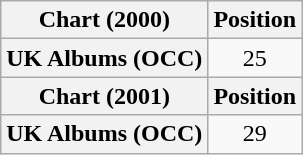<table class="wikitable plainrowheaders" style="text-align:center">
<tr>
<th scope="col">Chart (2000)</th>
<th scope="col">Position</th>
</tr>
<tr>
<th scope="row">UK Albums (OCC)</th>
<td>25</td>
</tr>
<tr>
<th scope="col">Chart (2001)</th>
<th scope="col">Position</th>
</tr>
<tr>
<th scope="row">UK Albums (OCC)</th>
<td>29</td>
</tr>
</table>
